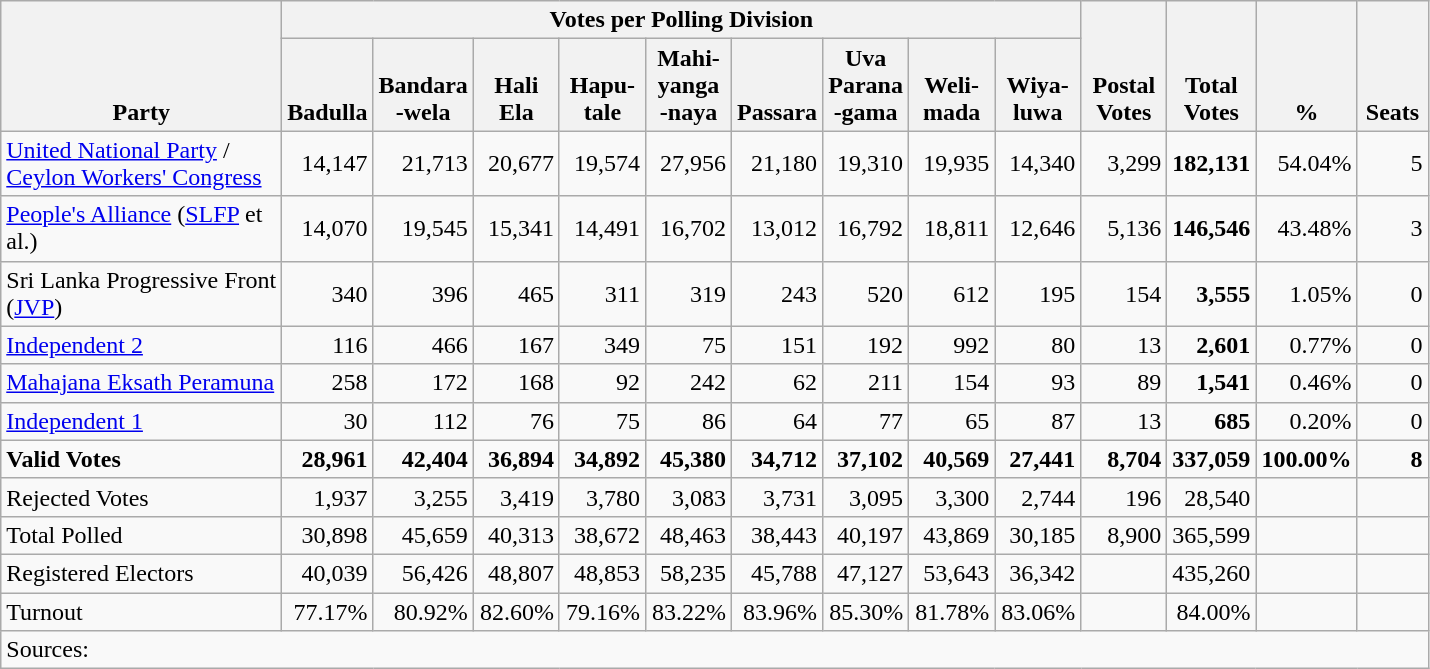<table class="wikitable" border="1" style="text-align:right;">
<tr>
<th align=left valign=bottom rowspan=2 width="180">Party</th>
<th colspan=9>Votes per Polling Division</th>
<th align=center valign=bottom rowspan=2 width="50">Postal<br>Votes</th>
<th align=center valign=bottom rowspan=2 width="50">Total Votes</th>
<th align=center valign=bottom rowspan=2 width="50">%</th>
<th align=center valign=bottom rowspan=2 width="40">Seats</th>
</tr>
<tr>
<th align=center valign=bottom width="50">Badulla</th>
<th align=center valign=bottom width="50">Bandara<br>-wela</th>
<th align=center valign=bottom width="50">Hali<br>Ela</th>
<th !align=center valign=bottom width="50">Hapu-<br>tale</th>
<th align=center valign=bottom width="50">Mahi-<br>yanga<br>-naya</th>
<th align=center valign=bottom width="50">Passara</th>
<th align=center valign=bottom width="50">Uva<br>Parana<br>-gama</th>
<th align=center valign=bottom width="50">Weli-<br>mada</th>
<th align=center valign=bottom width="50">Wiya-<br>luwa</th>
</tr>
<tr>
<td align=left><a href='#'>United National Party</a> /<br><a href='#'>Ceylon Workers' Congress</a></td>
<td>14,147</td>
<td>21,713</td>
<td>20,677</td>
<td>19,574</td>
<td>27,956</td>
<td>21,180</td>
<td>19,310</td>
<td>19,935</td>
<td>14,340</td>
<td>3,299</td>
<td><strong>182,131</strong></td>
<td>54.04%</td>
<td>5</td>
</tr>
<tr>
<td align=left><a href='#'>People's Alliance</a> (<a href='#'>SLFP</a> et al.)</td>
<td>14,070</td>
<td>19,545</td>
<td>15,341</td>
<td>14,491</td>
<td>16,702</td>
<td>13,012</td>
<td>16,792</td>
<td>18,811</td>
<td>12,646</td>
<td>5,136</td>
<td><strong>146,546</strong></td>
<td>43.48%</td>
<td>3</td>
</tr>
<tr>
<td align=left>Sri Lanka Progressive Front (<a href='#'>JVP</a>)</td>
<td>340</td>
<td>396</td>
<td>465</td>
<td>311</td>
<td>319</td>
<td>243</td>
<td>520</td>
<td>612</td>
<td>195</td>
<td>154</td>
<td><strong>3,555</strong></td>
<td>1.05%</td>
<td>0</td>
</tr>
<tr>
<td align=left><a href='#'>Independent 2</a></td>
<td>116</td>
<td>466</td>
<td>167</td>
<td>349</td>
<td>75</td>
<td>151</td>
<td>192</td>
<td>992</td>
<td>80</td>
<td>13</td>
<td><strong>2,601</strong></td>
<td>0.77%</td>
<td>0</td>
</tr>
<tr>
<td align=left><a href='#'>Mahajana Eksath Peramuna</a></td>
<td>258</td>
<td>172</td>
<td>168</td>
<td>92</td>
<td>242</td>
<td>62</td>
<td>211</td>
<td>154</td>
<td>93</td>
<td>89</td>
<td><strong>1,541</strong></td>
<td>0.46%</td>
<td>0</td>
</tr>
<tr>
<td align=left><a href='#'>Independent 1</a></td>
<td>30</td>
<td>112</td>
<td>76</td>
<td>75</td>
<td>86</td>
<td>64</td>
<td>77</td>
<td>65</td>
<td>87</td>
<td>13</td>
<td><strong>685</strong></td>
<td>0.20%</td>
<td>0</td>
</tr>
<tr>
<td align=left><strong>Valid Votes</strong></td>
<td><strong>28,961</strong></td>
<td><strong>42,404</strong></td>
<td><strong>36,894</strong></td>
<td><strong>34,892</strong></td>
<td><strong>45,380</strong></td>
<td><strong>34,712</strong></td>
<td><strong>37,102</strong></td>
<td><strong>40,569</strong></td>
<td><strong>27,441</strong></td>
<td><strong>8,704</strong></td>
<td><strong>337,059</strong></td>
<td><strong>100.00%</strong></td>
<td><strong>8</strong></td>
</tr>
<tr>
<td align=left>Rejected Votes</td>
<td>1,937</td>
<td>3,255</td>
<td>3,419</td>
<td>3,780</td>
<td>3,083</td>
<td>3,731</td>
<td>3,095</td>
<td>3,300</td>
<td>2,744</td>
<td>196</td>
<td>28,540</td>
<td></td>
<td></td>
</tr>
<tr>
<td align=left>Total Polled</td>
<td>30,898</td>
<td>45,659</td>
<td>40,313</td>
<td>38,672</td>
<td>48,463</td>
<td>38,443</td>
<td>40,197</td>
<td>43,869</td>
<td>30,185</td>
<td>8,900</td>
<td>365,599</td>
<td></td>
<td></td>
</tr>
<tr>
<td align=left>Registered Electors</td>
<td>40,039</td>
<td>56,426</td>
<td>48,807</td>
<td>48,853</td>
<td>58,235</td>
<td>45,788</td>
<td>47,127</td>
<td>53,643</td>
<td>36,342</td>
<td></td>
<td>435,260</td>
<td></td>
<td></td>
</tr>
<tr>
<td align=left>Turnout</td>
<td>77.17%</td>
<td>80.92%</td>
<td>82.60%</td>
<td>79.16%</td>
<td>83.22%</td>
<td>83.96%</td>
<td>85.30%</td>
<td>81.78%</td>
<td>83.06%</td>
<td></td>
<td>84.00%</td>
<td></td>
<td></td>
</tr>
<tr>
<td align=left colspan=15>Sources:</td>
</tr>
</table>
